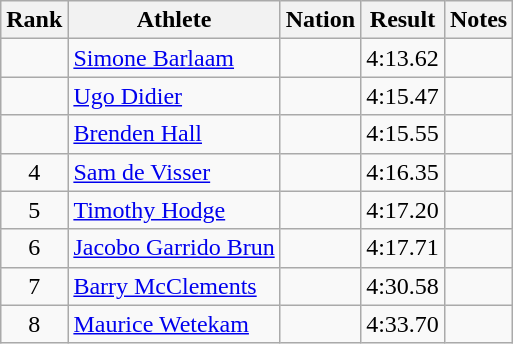<table class="wikitable sortable" style="text-align:center">
<tr>
<th>Rank</th>
<th>Athlete</th>
<th>Nation</th>
<th>Result</th>
<th>Notes</th>
</tr>
<tr>
<td></td>
<td align="left"><a href='#'>Simone Barlaam</a></td>
<td align=left></td>
<td>4:13.62</td>
<td></td>
</tr>
<tr>
<td></td>
<td align="left"><a href='#'>Ugo Didier</a></td>
<td align=left></td>
<td>4:15.47</td>
<td></td>
</tr>
<tr>
<td></td>
<td align="left"><a href='#'>Brenden Hall</a></td>
<td align=left></td>
<td>4:15.55</td>
<td></td>
</tr>
<tr>
<td>4</td>
<td align="left"><a href='#'>Sam de Visser</a></td>
<td align=left></td>
<td>4:16.35</td>
<td></td>
</tr>
<tr>
<td>5</td>
<td align="left"><a href='#'>Timothy Hodge</a></td>
<td align=left></td>
<td>4:17.20</td>
<td></td>
</tr>
<tr>
<td>6</td>
<td align="left"><a href='#'>Jacobo Garrido Brun</a></td>
<td align=left></td>
<td>4:17.71</td>
<td></td>
</tr>
<tr>
<td>7</td>
<td align="left"><a href='#'>Barry McClements</a></td>
<td align=left></td>
<td>4:30.58</td>
<td></td>
</tr>
<tr>
<td>8</td>
<td align="left"><a href='#'>Maurice Wetekam</a></td>
<td align=left></td>
<td>4:33.70</td>
<td></td>
</tr>
</table>
